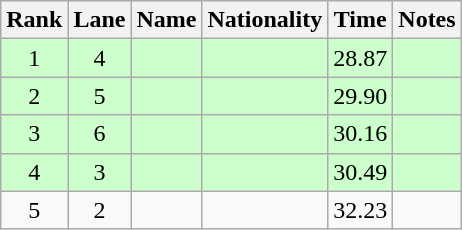<table class="wikitable sortable" style="text-align:center">
<tr>
<th>Rank</th>
<th>Lane</th>
<th>Name</th>
<th>Nationality</th>
<th>Time</th>
<th>Notes</th>
</tr>
<tr bgcolor=ccffcc>
<td>1</td>
<td>4</td>
<td align=left></td>
<td align=left></td>
<td>28.87</td>
<td><strong></strong></td>
</tr>
<tr bgcolor=ccffcc>
<td>2</td>
<td>5</td>
<td align=left></td>
<td align=left></td>
<td>29.90</td>
<td><strong></strong></td>
</tr>
<tr bgcolor=ccffcc>
<td>3</td>
<td>6</td>
<td align=left></td>
<td align=left></td>
<td>30.16</td>
<td><strong></strong></td>
</tr>
<tr bgcolor=ccffcc>
<td>4</td>
<td>3</td>
<td align=left></td>
<td align=left></td>
<td>30.49</td>
<td><strong></strong></td>
</tr>
<tr>
<td>5</td>
<td>2</td>
<td align=left></td>
<td align=left></td>
<td>32.23</td>
<td></td>
</tr>
</table>
